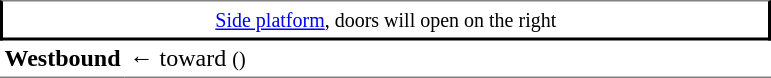<table table border=0 cellspacing=0 cellpadding=3>
<tr>
<td style="border-bottom:solid 2px black;border-right:solid 2px black;border-left:solid 2px black;border-top:solid 1px gray;text-align:center;" colspan=2><small><a href='#'>Side platform</a>, doors will open on the right</small></td>
</tr>
<tr>
<td style="border-bottom:solid 1px gray;"><strong>Westbound</strong></td>
<td style="border-bottom:solid 1px gray;" width=425>← <strong></strong> toward  <small>()</small></td>
</tr>
</table>
